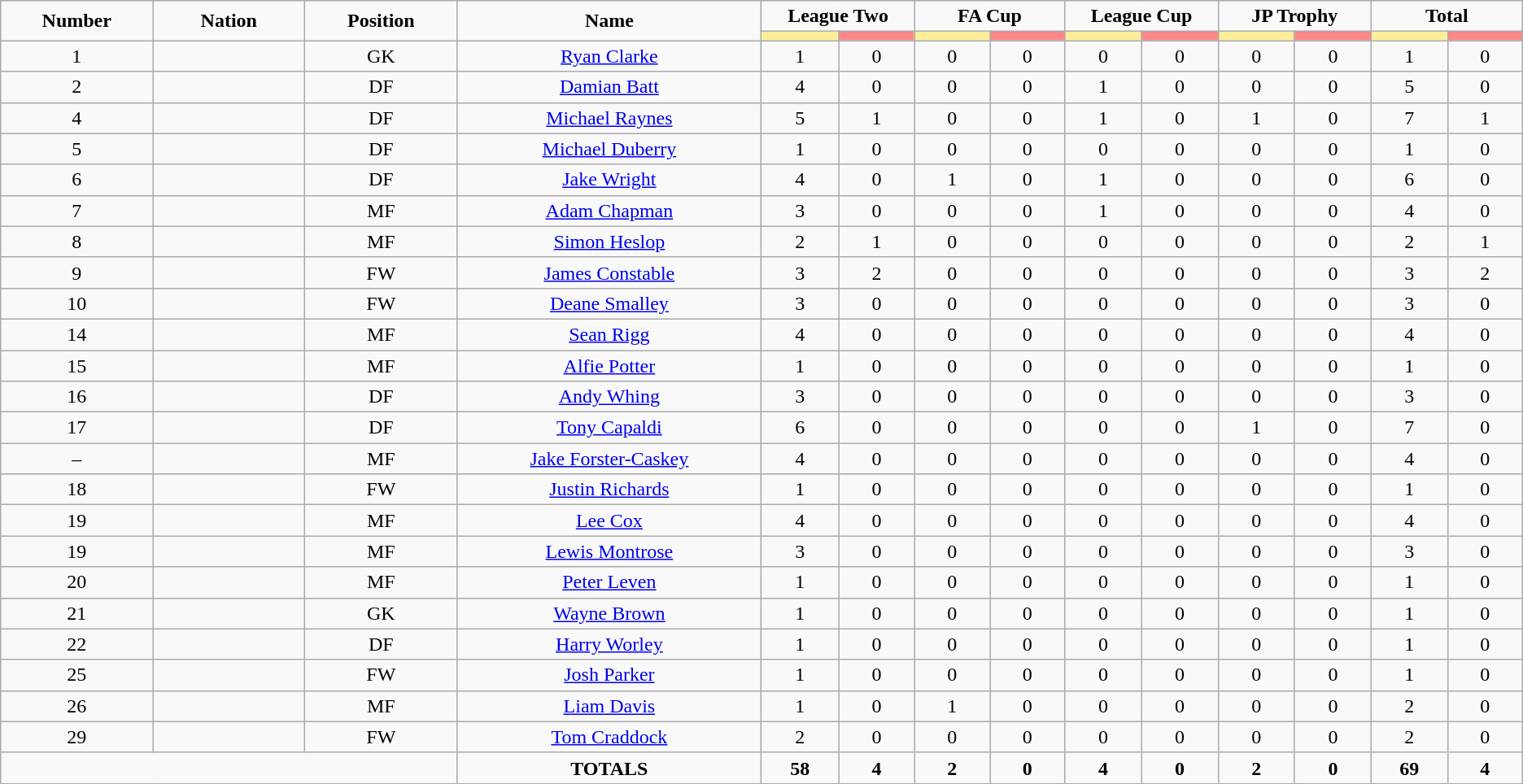<table class="wikitable" style="font-size: 100%; text-align: center;">
<tr>
<td rowspan="2" width="10%" align="center"><strong>Number</strong></td>
<td rowspan="2" width="10%" align="center"><strong>Nation</strong></td>
<td rowspan="2" width="10%" align="center"><strong>Position</strong></td>
<td rowspan="2" width="20%" align="center"><strong>Name</strong></td>
<td colspan="2" align="center"><strong>League Two</strong></td>
<td colspan="2" align="center"><strong>FA Cup</strong></td>
<td colspan="2" align="center"><strong>League Cup</strong></td>
<td colspan="2" align="center"><strong>JP Trophy</strong></td>
<td colspan="2" align="center"><strong>Total</strong></td>
</tr>
<tr>
<th width=60 style="background: #FFEE99"></th>
<th width=60 style="background: #FF8888"></th>
<th width=60 style="background: #FFEE99"></th>
<th width=60 style="background: #FF8888"></th>
<th width=60 style="background: #FFEE99"></th>
<th width=60 style="background: #FF8888"></th>
<th width=60 style="background: #FFEE99"></th>
<th width=60 style="background: #FF8888"></th>
<th width=60 style="background: #FFEE99"></th>
<th width=60 style="background: #FF8888"></th>
</tr>
<tr>
<td>1</td>
<td></td>
<td>GK</td>
<td><a href='#'>Ryan Clarke</a></td>
<td>1</td>
<td>0</td>
<td>0</td>
<td>0</td>
<td>0</td>
<td>0</td>
<td>0</td>
<td>0</td>
<td>1</td>
<td>0</td>
</tr>
<tr>
<td>2</td>
<td></td>
<td>DF</td>
<td><a href='#'>Damian Batt</a></td>
<td>4</td>
<td>0</td>
<td>0</td>
<td>0</td>
<td>1</td>
<td>0</td>
<td>0</td>
<td>0</td>
<td>5</td>
<td>0</td>
</tr>
<tr>
<td>4</td>
<td></td>
<td>DF</td>
<td><a href='#'>Michael Raynes</a></td>
<td>5</td>
<td>1</td>
<td>0</td>
<td>0</td>
<td>1</td>
<td>0</td>
<td>1</td>
<td>0</td>
<td>7</td>
<td>1</td>
</tr>
<tr>
<td>5</td>
<td></td>
<td>DF</td>
<td><a href='#'>Michael Duberry</a></td>
<td>1</td>
<td>0</td>
<td>0</td>
<td>0</td>
<td>0</td>
<td>0</td>
<td>0</td>
<td>0</td>
<td>1</td>
<td>0</td>
</tr>
<tr>
<td>6</td>
<td></td>
<td>DF</td>
<td><a href='#'>Jake Wright</a></td>
<td>4</td>
<td>0</td>
<td>1</td>
<td>0</td>
<td>1</td>
<td>0</td>
<td>0</td>
<td>0</td>
<td>6</td>
<td>0</td>
</tr>
<tr>
<td>7</td>
<td></td>
<td>MF</td>
<td><a href='#'>Adam Chapman</a></td>
<td>3</td>
<td>0</td>
<td>0</td>
<td>0</td>
<td>1</td>
<td>0</td>
<td>0</td>
<td>0</td>
<td>4</td>
<td>0</td>
</tr>
<tr>
<td>8</td>
<td></td>
<td>MF</td>
<td><a href='#'>Simon Heslop</a></td>
<td>2</td>
<td>1</td>
<td>0</td>
<td>0</td>
<td>0</td>
<td>0</td>
<td>0</td>
<td>0</td>
<td>2</td>
<td>1</td>
</tr>
<tr>
<td>9</td>
<td></td>
<td>FW</td>
<td><a href='#'>James Constable</a></td>
<td>3</td>
<td>2</td>
<td>0</td>
<td>0</td>
<td>0</td>
<td>0</td>
<td>0</td>
<td>0</td>
<td>3</td>
<td>2</td>
</tr>
<tr>
<td>10</td>
<td></td>
<td>FW</td>
<td><a href='#'>Deane Smalley</a></td>
<td>3</td>
<td>0</td>
<td>0</td>
<td>0</td>
<td>0</td>
<td>0</td>
<td>0</td>
<td>0</td>
<td>3</td>
<td>0</td>
</tr>
<tr>
<td>14</td>
<td></td>
<td>MF</td>
<td><a href='#'>Sean Rigg</a></td>
<td>4</td>
<td>0</td>
<td>0</td>
<td>0</td>
<td>0</td>
<td>0</td>
<td>0</td>
<td>0</td>
<td>4</td>
<td>0</td>
</tr>
<tr>
<td>15</td>
<td></td>
<td>MF</td>
<td><a href='#'>Alfie Potter</a></td>
<td>1</td>
<td>0</td>
<td>0</td>
<td>0</td>
<td>0</td>
<td>0</td>
<td>0</td>
<td>0</td>
<td>1</td>
<td>0</td>
</tr>
<tr>
<td>16</td>
<td></td>
<td>DF</td>
<td><a href='#'>Andy Whing</a></td>
<td>3</td>
<td>0</td>
<td>0</td>
<td>0</td>
<td>0</td>
<td>0</td>
<td>0</td>
<td>0</td>
<td>3</td>
<td>0</td>
</tr>
<tr>
<td>17</td>
<td></td>
<td>DF</td>
<td><a href='#'>Tony Capaldi</a></td>
<td>6</td>
<td>0</td>
<td>0</td>
<td>0</td>
<td>0</td>
<td>0</td>
<td>1</td>
<td>0</td>
<td>7</td>
<td>0</td>
</tr>
<tr>
<td>–</td>
<td></td>
<td>MF</td>
<td><a href='#'>Jake Forster-Caskey</a></td>
<td>4</td>
<td>0</td>
<td>0</td>
<td>0</td>
<td>0</td>
<td>0</td>
<td>0</td>
<td>0</td>
<td>4</td>
<td>0</td>
</tr>
<tr>
<td>18</td>
<td></td>
<td>FW</td>
<td><a href='#'>Justin Richards</a></td>
<td>1</td>
<td>0</td>
<td>0</td>
<td>0</td>
<td>0</td>
<td>0</td>
<td>0</td>
<td>0</td>
<td>1</td>
<td>0</td>
</tr>
<tr>
<td>19</td>
<td></td>
<td>MF</td>
<td><a href='#'>Lee Cox</a></td>
<td>4</td>
<td>0</td>
<td>0</td>
<td>0</td>
<td>0</td>
<td>0</td>
<td>0</td>
<td>0</td>
<td>4</td>
<td>0</td>
</tr>
<tr>
<td>19</td>
<td></td>
<td>MF</td>
<td><a href='#'>Lewis Montrose</a></td>
<td>3</td>
<td>0</td>
<td>0</td>
<td>0</td>
<td>0</td>
<td>0</td>
<td>0</td>
<td>0</td>
<td>3</td>
<td>0</td>
</tr>
<tr>
<td>20</td>
<td></td>
<td>MF</td>
<td><a href='#'>Peter Leven</a></td>
<td>1</td>
<td>0</td>
<td>0</td>
<td>0</td>
<td>0</td>
<td>0</td>
<td>0</td>
<td>0</td>
<td>1</td>
<td>0</td>
</tr>
<tr>
<td>21</td>
<td></td>
<td>GK</td>
<td><a href='#'>Wayne Brown</a></td>
<td>1</td>
<td>0</td>
<td>0</td>
<td>0</td>
<td>0</td>
<td>0</td>
<td>0</td>
<td>0</td>
<td>1</td>
<td>0</td>
</tr>
<tr>
<td>22</td>
<td></td>
<td>DF</td>
<td><a href='#'>Harry Worley</a></td>
<td>1</td>
<td>0</td>
<td>0</td>
<td>0</td>
<td>0</td>
<td>0</td>
<td>0</td>
<td>0</td>
<td>1</td>
<td>0</td>
</tr>
<tr>
<td>25</td>
<td></td>
<td>FW</td>
<td><a href='#'>Josh Parker</a></td>
<td>1</td>
<td>0</td>
<td>0</td>
<td>0</td>
<td>0</td>
<td>0</td>
<td>0</td>
<td>0</td>
<td>1</td>
<td>0</td>
</tr>
<tr>
<td>26</td>
<td></td>
<td>MF</td>
<td><a href='#'>Liam Davis</a></td>
<td>1</td>
<td>0</td>
<td>1</td>
<td>0</td>
<td>0</td>
<td>0</td>
<td>0</td>
<td>0</td>
<td>2</td>
<td>0</td>
</tr>
<tr>
<td>29</td>
<td></td>
<td>FW</td>
<td><a href='#'>Tom Craddock</a></td>
<td>2</td>
<td>0</td>
<td>0</td>
<td>0</td>
<td>0</td>
<td>0</td>
<td>0</td>
<td>0</td>
<td>2</td>
<td>0</td>
</tr>
<tr>
<td colspan="3"></td>
<td><strong>TOTALS</strong></td>
<td><strong>58</strong> </td>
<td><strong>4</strong>  </td>
<td><strong>2</strong>  </td>
<td><strong>0</strong>  </td>
<td><strong>4</strong>  </td>
<td><strong>0</strong>  </td>
<td><strong>2</strong>  </td>
<td><strong>0</strong>  </td>
<td><strong>69</strong>  </td>
<td><strong>4</strong>  </td>
</tr>
</table>
